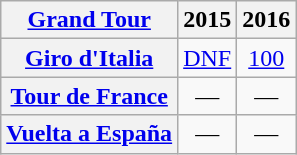<table class="wikitable plainrowheaders">
<tr>
<th scope="col"><a href='#'>Grand Tour</a></th>
<th scope="col">2015</th>
<th scope="col">2016</th>
</tr>
<tr style="text-align:center;">
<th scope="row"> <a href='#'>Giro d'Italia</a></th>
<td><a href='#'>DNF</a></td>
<td><a href='#'>100</a></td>
</tr>
<tr style="text-align:center;">
<th scope="row"> <a href='#'>Tour de France</a></th>
<td>—</td>
<td>—</td>
</tr>
<tr style="text-align:center;">
<th scope="row"> <a href='#'>Vuelta a España</a></th>
<td>—</td>
<td>—</td>
</tr>
</table>
